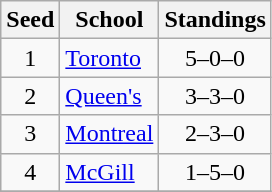<table class="wikitable">
<tr>
<th>Seed</th>
<th>School</th>
<th>Standings</th>
</tr>
<tr>
<td align=center>1</td>
<td><a href='#'>Toronto</a></td>
<td align=center>5–0–0</td>
</tr>
<tr>
<td align=center>2</td>
<td><a href='#'>Queen's</a></td>
<td align=center>3–3–0</td>
</tr>
<tr>
<td align=center>3</td>
<td><a href='#'>Montreal</a></td>
<td align=center>2–3–0</td>
</tr>
<tr>
<td align=center>4</td>
<td><a href='#'>McGill</a></td>
<td align=center>1–5–0</td>
</tr>
<tr>
</tr>
</table>
